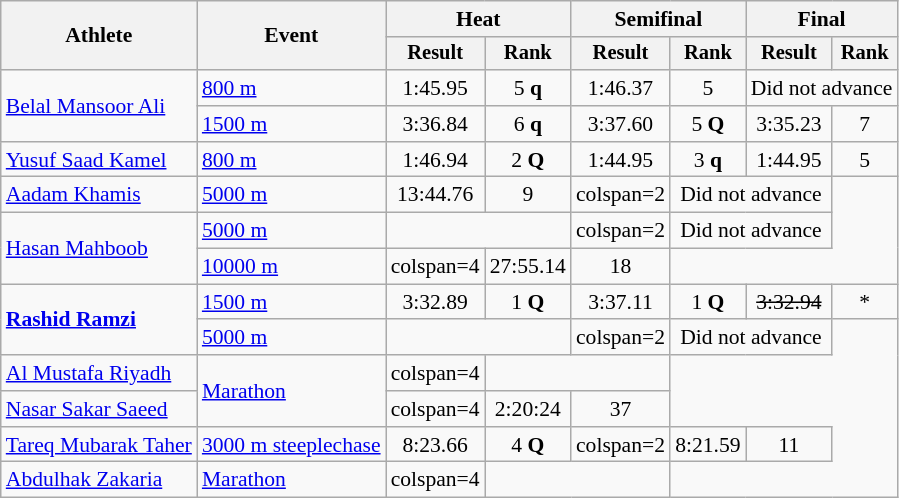<table class=wikitable style="font-size:90%">
<tr>
<th rowspan="2">Athlete</th>
<th rowspan="2">Event</th>
<th colspan="2">Heat</th>
<th colspan="2">Semifinal</th>
<th colspan="2">Final</th>
</tr>
<tr style="font-size:95%">
<th>Result</th>
<th>Rank</th>
<th>Result</th>
<th>Rank</th>
<th>Result</th>
<th>Rank</th>
</tr>
<tr align=center>
<td align=left rowspan=2><a href='#'>Belal Mansoor Ali</a></td>
<td align=left><a href='#'>800 m</a></td>
<td>1:45.95</td>
<td>5 <strong>q</strong></td>
<td>1:46.37</td>
<td>5</td>
<td colspan=2>Did not advance</td>
</tr>
<tr align=center>
<td align=left><a href='#'>1500 m</a></td>
<td>3:36.84</td>
<td>6 <strong>q</strong></td>
<td>3:37.60</td>
<td>5 <strong>Q</strong></td>
<td>3:35.23</td>
<td>7</td>
</tr>
<tr align=center>
<td align=left><a href='#'>Yusuf Saad Kamel</a></td>
<td align=left><a href='#'>800 m</a></td>
<td>1:46.94</td>
<td>2 <strong>Q</strong></td>
<td>1:44.95</td>
<td>3 <strong>q</strong></td>
<td>1:44.95</td>
<td>5</td>
</tr>
<tr align=center>
<td align=left><a href='#'>Aadam Khamis</a></td>
<td align=left><a href='#'>5000 m</a></td>
<td>13:44.76</td>
<td>9</td>
<td>colspan=2 </td>
<td colspan=2>Did not advance</td>
</tr>
<tr align=center>
<td align=left rowspan="2"><a href='#'>Hasan Mahboob</a></td>
<td align=left><a href='#'>5000 m</a></td>
<td colspan=2></td>
<td>colspan=2 </td>
<td colspan=2>Did not advance</td>
</tr>
<tr align=center>
<td align=left><a href='#'>10000 m</a></td>
<td>colspan=4 </td>
<td>27:55.14</td>
<td>18</td>
</tr>
<tr align=center>
<td align=left rowspan=2><strong><a href='#'>Rashid Ramzi</a></strong></td>
<td align=left><a href='#'>1500 m</a></td>
<td>3:32.89</td>
<td>1 <strong>Q</strong></td>
<td>3:37.11</td>
<td>1 <strong>Q</strong></td>
<td><s>3:32.94</s></td>
<td>*</td>
</tr>
<tr align=center>
<td align=left><a href='#'>5000 m</a></td>
<td colspan=2></td>
<td>colspan=2 </td>
<td colspan=2>Did not advance</td>
</tr>
<tr align=center>
<td align=left><a href='#'>Al Mustafa Riyadh</a></td>
<td align=left rowspan=2><a href='#'>Marathon</a></td>
<td>colspan=4 </td>
<td colspan=2></td>
</tr>
<tr align=center>
<td align=left><a href='#'>Nasar Sakar Saeed</a></td>
<td>colspan=4 </td>
<td>2:20:24</td>
<td>37</td>
</tr>
<tr align=center>
<td align=left><a href='#'>Tareq Mubarak Taher</a></td>
<td align=left><a href='#'>3000 m steeplechase</a></td>
<td>8:23.66</td>
<td>4 <strong>Q</strong></td>
<td>colspan=2 </td>
<td>8:21.59</td>
<td>11</td>
</tr>
<tr align=center>
<td align=left><a href='#'>Abdulhak Zakaria</a></td>
<td align=left><a href='#'>Marathon</a></td>
<td>colspan=4 </td>
<td colspan=2></td>
</tr>
</table>
